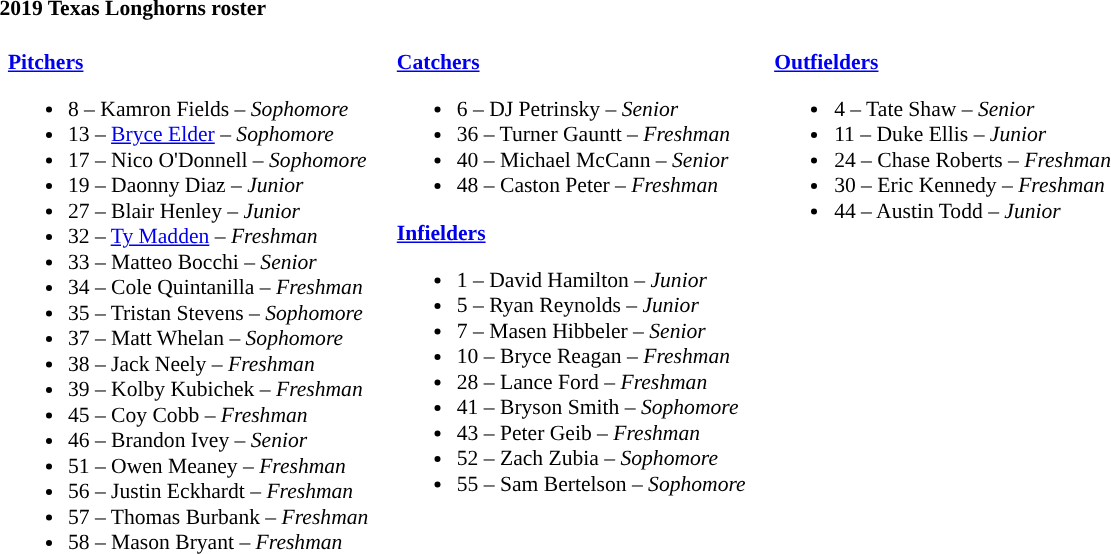<table class="toccolours" style="border-collapse:collapse; font-size:90%;">
<tr>
<td colspan="7"><strong>2019 Texas Longhorns roster</strong></td>
</tr>
<tr>
<td width="03"> </td>
<td valign="top"><br><strong><a href='#'>Pitchers</a></strong><ul><li>8 – Kamron Fields – <em>Sophomore</em></li><li>13 – <a href='#'>Bryce Elder</a> – <em>Sophomore</em></li><li>17 – Nico O'Donnell – <em>Sophomore</em></li><li>19 – Daonny Diaz – <em> Junior</em></li><li>27 – Blair Henley – <em>Junior</em></li><li>32 – <a href='#'>Ty Madden</a> – <em>Freshman</em></li><li>33 – Matteo Bocchi – <em>Senior</em></li><li>34 – Cole Quintanilla – <em> Freshman</em></li><li>35 – Tristan Stevens – <em> Sophomore</em></li><li>37 – Matt Whelan – <em>Sophomore</em></li><li>38 – Jack Neely – <em>Freshman</em></li><li>39 – Kolby Kubichek – <em>Freshman</em></li><li>45 – Coy Cobb – <em>Freshman</em></li><li>46 – Brandon Ivey – <em>Senior</em></li><li>51 – Owen Meaney – <em>Freshman</em></li><li>56 – Justin Eckhardt – <em>Freshman</em></li><li>57 – Thomas Burbank – <em>Freshman</em></li><li>58 – Mason Bryant – <em>Freshman</em></li></ul></td>
<td width="15"> </td>
<td valign="top"><br><strong><a href='#'>Catchers</a></strong><ul><li>6 – DJ Petrinsky – <em>Senior</em></li><li>36 – Turner Gauntt – <em> Freshman</em></li><li>40 – Michael McCann – <em> Senior</em></li><li>48 – Caston Peter – <em>Freshman</em></li></ul><strong><a href='#'>Infielders</a></strong><ul><li>1 – David Hamilton – <em>Junior</em></li><li>5 – Ryan Reynolds – <em>Junior</em></li><li>7 – Masen Hibbeler – <em>Senior</em></li><li>10 – Bryce Reagan – <em>Freshman</em></li><li>28 – Lance Ford – <em>Freshman</em></li><li>41 – Bryson Smith – <em> Sophomore</em></li><li>43 – Peter Geib – <em>Freshman</em></li><li>52 – Zach Zubia – <em> Sophomore</em></li><li>55 – Sam Bertelson – <em>Sophomore</em></li></ul></td>
<td width="15"> </td>
<td valign="top"><br><strong><a href='#'>Outfielders</a></strong><ul><li>4 – Tate Shaw – <em> Senior</em></li><li>11 – Duke Ellis – <em>Junior</em></li><li>24 – Chase Roberts – <em>Freshman</em></li><li>30 – Eric Kennedy – <em>Freshman</em></li><li>44 – Austin Todd – <em>Junior</em></li></ul></td>
<td width="25"> </td>
</tr>
</table>
